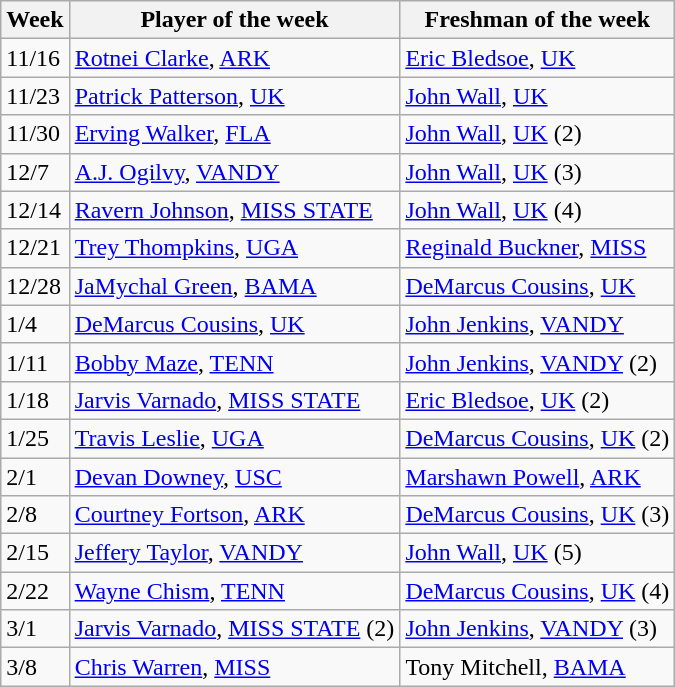<table class="wikitable" border="1">
<tr>
<th>Week</th>
<th>Player of the week</th>
<th>Freshman of the week</th>
</tr>
<tr>
<td>11/16</td>
<td><a href='#'>Rotnei Clarke</a>, <a href='#'>ARK</a></td>
<td><a href='#'>Eric Bledsoe</a>, <a href='#'>UK</a></td>
</tr>
<tr>
<td>11/23</td>
<td><a href='#'>Patrick Patterson</a>, <a href='#'>UK</a></td>
<td><a href='#'>John Wall</a>, <a href='#'>UK</a></td>
</tr>
<tr>
<td>11/30</td>
<td><a href='#'>Erving Walker</a>, <a href='#'>FLA</a></td>
<td><a href='#'>John Wall</a>, <a href='#'>UK</a> (2)</td>
</tr>
<tr>
<td>12/7</td>
<td><a href='#'>A.J. Ogilvy</a>, <a href='#'>VANDY</a></td>
<td><a href='#'>John Wall</a>, <a href='#'>UK</a> (3)</td>
</tr>
<tr>
<td>12/14</td>
<td><a href='#'>Ravern Johnson</a>, <a href='#'>MISS STATE</a></td>
<td><a href='#'>John Wall</a>, <a href='#'>UK</a> (4)</td>
</tr>
<tr>
<td>12/21</td>
<td><a href='#'>Trey Thompkins</a>, <a href='#'>UGA</a></td>
<td><a href='#'>Reginald Buckner</a>, <a href='#'>MISS</a></td>
</tr>
<tr>
<td>12/28</td>
<td><a href='#'>JaMychal Green</a>, <a href='#'>BAMA</a></td>
<td><a href='#'>DeMarcus Cousins</a>, <a href='#'>UK</a></td>
</tr>
<tr>
<td>1/4</td>
<td><a href='#'>DeMarcus Cousins</a>, <a href='#'>UK</a></td>
<td><a href='#'>John Jenkins</a>, <a href='#'>VANDY</a></td>
</tr>
<tr>
<td>1/11</td>
<td><a href='#'>Bobby Maze</a>, <a href='#'>TENN</a></td>
<td><a href='#'>John Jenkins</a>, <a href='#'>VANDY</a> (2)</td>
</tr>
<tr>
<td>1/18</td>
<td><a href='#'>Jarvis Varnado</a>, <a href='#'>MISS STATE</a></td>
<td><a href='#'>Eric Bledsoe</a>, <a href='#'>UK</a> (2)</td>
</tr>
<tr>
<td>1/25</td>
<td><a href='#'>Travis Leslie</a>, <a href='#'>UGA</a></td>
<td><a href='#'>DeMarcus Cousins</a>, <a href='#'>UK</a> (2)</td>
</tr>
<tr>
<td>2/1</td>
<td><a href='#'>Devan Downey</a>, <a href='#'>USC</a></td>
<td><a href='#'>Marshawn Powell</a>, <a href='#'>ARK</a></td>
</tr>
<tr>
<td>2/8</td>
<td><a href='#'>Courtney Fortson</a>, <a href='#'>ARK</a></td>
<td><a href='#'>DeMarcus Cousins</a>, <a href='#'>UK</a> (3)</td>
</tr>
<tr>
<td>2/15</td>
<td><a href='#'>Jeffery Taylor</a>, <a href='#'>VANDY</a></td>
<td><a href='#'>John Wall</a>, <a href='#'>UK</a> (5)</td>
</tr>
<tr>
<td>2/22</td>
<td><a href='#'>Wayne Chism</a>, <a href='#'>TENN</a></td>
<td><a href='#'>DeMarcus Cousins</a>, <a href='#'>UK</a> (4)</td>
</tr>
<tr>
<td>3/1</td>
<td><a href='#'>Jarvis Varnado</a>, <a href='#'>MISS STATE</a> (2)</td>
<td><a href='#'>John Jenkins</a>, <a href='#'>VANDY</a> (3)</td>
</tr>
<tr>
<td>3/8</td>
<td><a href='#'>Chris Warren</a>, <a href='#'>MISS</a></td>
<td>Tony Mitchell, <a href='#'>BAMA</a></td>
</tr>
</table>
